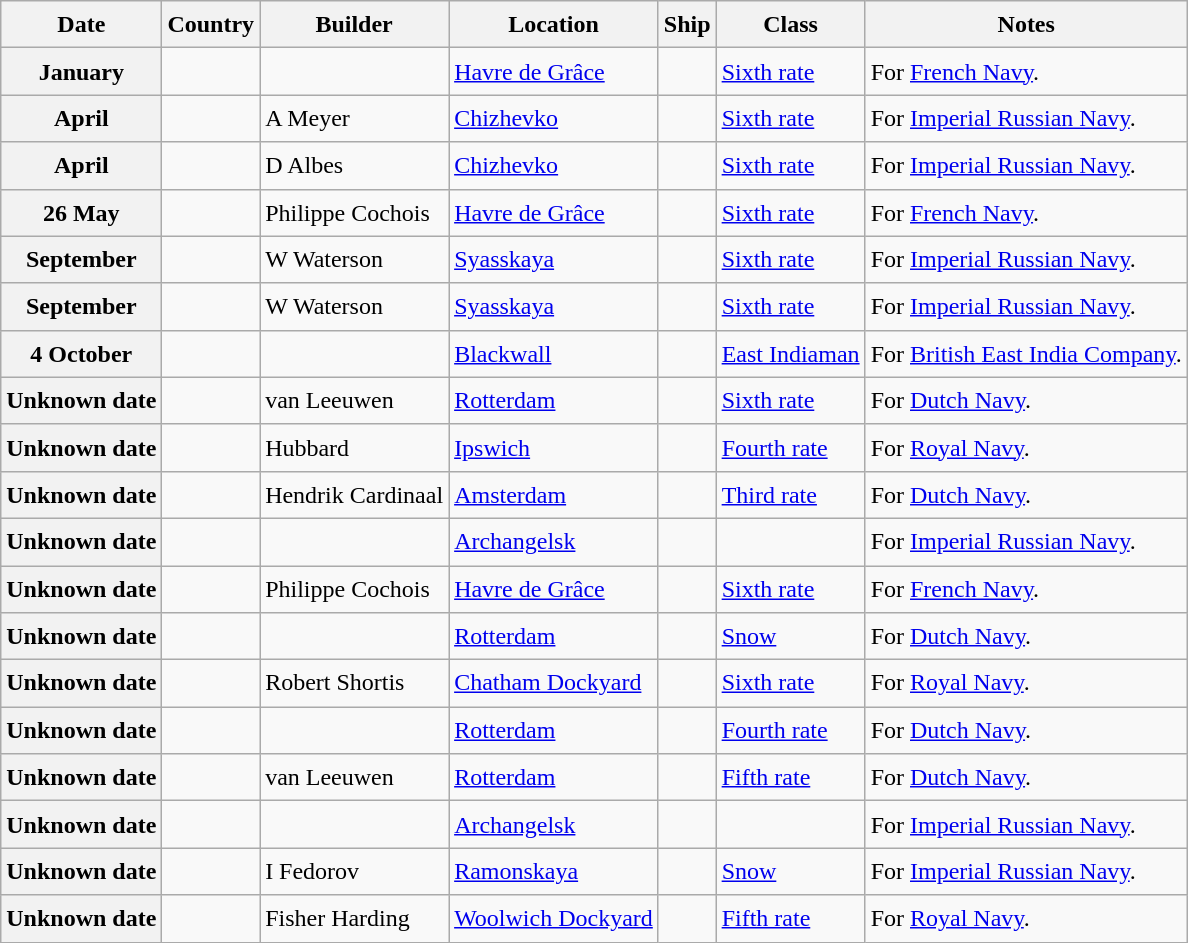<table class="wikitable sortable" style="font-size:1.00em; line-height:1.5em;">
<tr>
<th>Date</th>
<th>Country</th>
<th>Builder</th>
<th>Location</th>
<th>Ship</th>
<th>Class</th>
<th>Notes</th>
</tr>
<tr ---->
<th>January</th>
<td></td>
<td></td>
<td><a href='#'>Havre de Grâce</a></td>
<td><strong></strong></td>
<td><a href='#'>Sixth rate</a></td>
<td>For <a href='#'>French Navy</a>.</td>
</tr>
<tr ---->
<th>April</th>
<td></td>
<td>A Meyer</td>
<td><a href='#'>Chizhevko</a></td>
<td><strong></strong></td>
<td><a href='#'>Sixth rate</a></td>
<td>For <a href='#'>Imperial Russian Navy</a>.</td>
</tr>
<tr ---->
<th>April</th>
<td></td>
<td>D Albes</td>
<td><a href='#'>Chizhevko</a></td>
<td><strong></strong></td>
<td><a href='#'>Sixth rate</a></td>
<td>For <a href='#'>Imperial Russian Navy</a>.</td>
</tr>
<tr ---->
<th>26 May</th>
<td></td>
<td>Philippe Cochois</td>
<td><a href='#'>Havre de Grâce</a></td>
<td><strong></strong></td>
<td><a href='#'>Sixth rate</a></td>
<td>For <a href='#'>French Navy</a>.</td>
</tr>
<tr ---->
<th>September</th>
<td></td>
<td>W Waterson</td>
<td><a href='#'>Syasskaya</a></td>
<td><strong></strong></td>
<td><a href='#'>Sixth rate</a></td>
<td>For <a href='#'>Imperial Russian Navy</a>.</td>
</tr>
<tr ---->
<th>September</th>
<td></td>
<td>W Waterson</td>
<td><a href='#'>Syasskaya</a></td>
<td><strong></strong></td>
<td><a href='#'>Sixth rate</a></td>
<td>For <a href='#'>Imperial Russian Navy</a>.</td>
</tr>
<tr ---->
<th>4 October</th>
<td></td>
<td></td>
<td><a href='#'>Blackwall</a></td>
<td><strong></strong></td>
<td><a href='#'>East Indiaman</a></td>
<td>For <a href='#'>British East India Company</a>.</td>
</tr>
<tr ---->
<th>Unknown date</th>
<td></td>
<td>van Leeuwen</td>
<td><a href='#'>Rotterdam</a></td>
<td><strong></strong></td>
<td><a href='#'>Sixth rate</a></td>
<td>For <a href='#'>Dutch Navy</a>.</td>
</tr>
<tr ---->
<th>Unknown date</th>
<td></td>
<td>Hubbard</td>
<td><a href='#'>Ipswich</a></td>
<td><strong></strong></td>
<td><a href='#'>Fourth rate</a></td>
<td>For <a href='#'>Royal Navy</a>.</td>
</tr>
<tr ---->
<th>Unknown date</th>
<td></td>
<td>Hendrik Cardinaal</td>
<td><a href='#'>Amsterdam</a></td>
<td><strong></strong></td>
<td><a href='#'>Third rate</a></td>
<td>For <a href='#'>Dutch Navy</a>.</td>
</tr>
<tr ---->
<th>Unknown date</th>
<td></td>
<td></td>
<td><a href='#'>Archangelsk</a></td>
<td><strong></strong></td>
<td></td>
<td>For <a href='#'>Imperial Russian Navy</a>.</td>
</tr>
<tr ---->
<th>Unknown date</th>
<td></td>
<td>Philippe Cochois</td>
<td><a href='#'>Havre de Grâce</a></td>
<td><strong></strong></td>
<td><a href='#'>Sixth rate</a></td>
<td>For <a href='#'>French Navy</a>.</td>
</tr>
<tr ---->
<th>Unknown date</th>
<td></td>
<td></td>
<td><a href='#'>Rotterdam</a></td>
<td><strong></strong></td>
<td><a href='#'>Snow</a></td>
<td>For <a href='#'>Dutch Navy</a>.</td>
</tr>
<tr ---->
<th>Unknown date</th>
<td></td>
<td>Robert Shortis</td>
<td><a href='#'>Chatham Dockyard</a></td>
<td><strong></strong></td>
<td><a href='#'>Sixth rate</a></td>
<td>For <a href='#'>Royal Navy</a>.</td>
</tr>
<tr ---->
<th>Unknown date</th>
<td></td>
<td></td>
<td><a href='#'>Rotterdam</a></td>
<td><strong></strong></td>
<td><a href='#'>Fourth rate</a></td>
<td>For <a href='#'>Dutch Navy</a>.</td>
</tr>
<tr ---->
<th>Unknown date</th>
<td></td>
<td>van Leeuwen</td>
<td><a href='#'>Rotterdam</a></td>
<td><strong></strong></td>
<td><a href='#'>Fifth rate</a></td>
<td>For <a href='#'>Dutch Navy</a>.</td>
</tr>
<tr ---->
<th>Unknown date</th>
<td></td>
<td></td>
<td><a href='#'>Archangelsk</a></td>
<td><strong></strong></td>
<td></td>
<td>For <a href='#'>Imperial Russian Navy</a>.</td>
</tr>
<tr ---->
<th>Unknown date</th>
<td></td>
<td>I Fedorov</td>
<td><a href='#'>Ramonskaya</a></td>
<td><strong></strong></td>
<td><a href='#'>Snow</a></td>
<td>For <a href='#'>Imperial Russian Navy</a>.</td>
</tr>
<tr ---->
<th>Unknown date</th>
<td></td>
<td>Fisher Harding</td>
<td><a href='#'>Woolwich Dockyard</a></td>
<td><strong></strong></td>
<td><a href='#'>Fifth rate</a></td>
<td>For <a href='#'>Royal Navy</a>.</td>
</tr>
</table>
